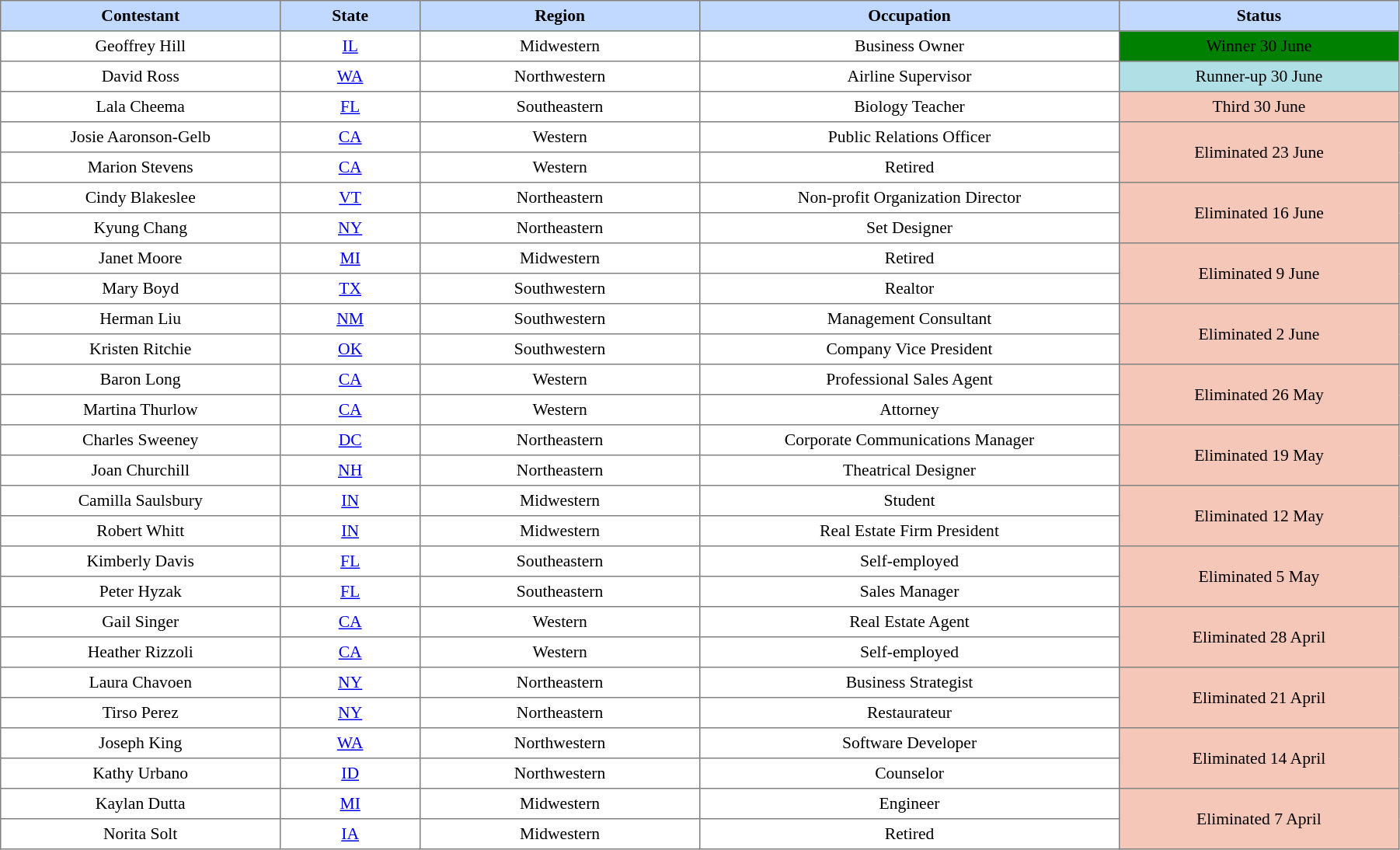<table border="1" cellpadding="4" cellspacing="0" style="text-align:center; font-size:90%; border-collapse:collapse; width:95%;">
<tr style="background:#C1D8FF;">
<th style="width:10%;">Contestant</th>
<th width=5%>State</th>
<th style="width:10%;">Region</th>
<th style="width:15%;">Occupation</th>
<th style="width:10%;">Status</th>
</tr>
<tr>
<td>Geoffrey Hill</td>
<td><a href='#'>IL</a></td>
<td>Midwestern</td>
<td>Business Owner</td>
<td style="background:green;"><span>Winner 30 June</span></td>
</tr>
<tr>
<td>David Ross</td>
<td><a href='#'>WA</a></td>
<td>Northwestern</td>
<td>Airline Supervisor</td>
<td style="background:#B0E0E6; text-align:center;">Runner-up 30 June</td>
</tr>
<tr>
<td>Lala Cheema</td>
<td><a href='#'>FL</a></td>
<td>Southeastern</td>
<td>Biology Teacher</td>
<td style="background:#f4c7b8; text-align:center;">Third 30 June</td>
</tr>
<tr>
<td>Josie Aaronson-Gelb</td>
<td><a href='#'>CA</a></td>
<td>Western</td>
<td>Public Relations Officer</td>
<td rowspan="2" style="background:#f4c7b8; text-align:center;">Eliminated 23 June</td>
</tr>
<tr>
<td>Marion Stevens</td>
<td><a href='#'>CA</a></td>
<td>Western</td>
<td>Retired</td>
</tr>
<tr>
<td>Cindy Blakeslee</td>
<td><a href='#'>VT</a></td>
<td>Northeastern</td>
<td>Non-profit Organization Director</td>
<td rowspan="2" style="background:#f4c7b8; text-align:center;">Eliminated 16 June</td>
</tr>
<tr>
<td>Kyung Chang</td>
<td><a href='#'>NY</a></td>
<td>Northeastern</td>
<td>Set Designer</td>
</tr>
<tr>
<td>Janet Moore</td>
<td><a href='#'>MI</a></td>
<td>Midwestern</td>
<td>Retired</td>
<td rowspan="2" style="background:#f4c7b8; text-align:center;">Eliminated 9 June</td>
</tr>
<tr>
<td>Mary Boyd</td>
<td><a href='#'>TX</a></td>
<td>Southwestern</td>
<td>Realtor</td>
</tr>
<tr>
<td>Herman Liu</td>
<td><a href='#'>NM</a></td>
<td>Southwestern</td>
<td>Management Consultant</td>
<td rowspan="2" style="background:#f4c7b8; text-align:center;">Eliminated 2 June</td>
</tr>
<tr>
<td>Kristen Ritchie</td>
<td><a href='#'>OK</a></td>
<td>Southwestern</td>
<td>Company Vice President</td>
</tr>
<tr>
<td>Baron Long</td>
<td><a href='#'>CA</a></td>
<td>Western</td>
<td>Professional Sales Agent</td>
<td rowspan="2" style="background:#f4c7b8; text-align:center;">Eliminated 26 May</td>
</tr>
<tr>
<td>Martina Thurlow</td>
<td><a href='#'>CA</a></td>
<td>Western</td>
<td>Attorney</td>
</tr>
<tr>
<td>Charles Sweeney</td>
<td><a href='#'>DC</a></td>
<td>Northeastern</td>
<td>Corporate Communications Manager</td>
<td rowspan="2" style="background:#f4c7b8; text-align:center;">Eliminated 19 May</td>
</tr>
<tr>
<td>Joan Churchill</td>
<td><a href='#'>NH</a></td>
<td>Northeastern</td>
<td>Theatrical Designer</td>
</tr>
<tr>
<td>Camilla Saulsbury</td>
<td><a href='#'>IN</a></td>
<td>Midwestern</td>
<td>Student</td>
<td rowspan="2" style="background:#f4c7b8; text-align:center;">Eliminated 12 May</td>
</tr>
<tr>
<td>Robert Whitt</td>
<td><a href='#'>IN</a></td>
<td>Midwestern</td>
<td>Real Estate Firm President</td>
</tr>
<tr>
<td>Kimberly Davis</td>
<td><a href='#'>FL</a></td>
<td>Southeastern</td>
<td>Self-employed</td>
<td rowspan="2" style="background:#f4c7b8; text-align:center;">Eliminated 5 May</td>
</tr>
<tr>
<td>Peter Hyzak</td>
<td><a href='#'>FL</a></td>
<td>Southeastern</td>
<td>Sales Manager</td>
</tr>
<tr>
<td>Gail Singer</td>
<td><a href='#'>CA</a></td>
<td>Western</td>
<td>Real Estate Agent</td>
<td rowspan="2" style="background:#f4c7b8; text-align:center;">Eliminated 28 April</td>
</tr>
<tr>
<td>Heather Rizzoli</td>
<td><a href='#'>CA</a></td>
<td>Western</td>
<td>Self-employed</td>
</tr>
<tr>
<td>Laura Chavoen</td>
<td><a href='#'>NY</a></td>
<td>Northeastern</td>
<td>Business Strategist</td>
<td rowspan="2" style="background:#f4c7b8; text-align:center;">Eliminated 21 April</td>
</tr>
<tr>
<td>Tirso Perez</td>
<td><a href='#'>NY</a></td>
<td>Northeastern</td>
<td>Restaurateur</td>
</tr>
<tr>
<td>Joseph King</td>
<td><a href='#'>WA</a></td>
<td>Northwestern</td>
<td>Software Developer</td>
<td rowspan="2" style="background:#f4c7b8; text-align:center;">Eliminated 14 April</td>
</tr>
<tr>
<td>Kathy Urbano</td>
<td><a href='#'>ID</a></td>
<td>Northwestern</td>
<td>Counselor</td>
</tr>
<tr>
<td>Kaylan Dutta</td>
<td><a href='#'>MI</a></td>
<td>Midwestern</td>
<td>Engineer</td>
<td rowspan="2" style="background:#f4c7b8; text-align:center;">Eliminated 7 April</td>
</tr>
<tr>
<td>Norita Solt</td>
<td><a href='#'>IA</a></td>
<td>Midwestern</td>
<td>Retired</td>
</tr>
</table>
